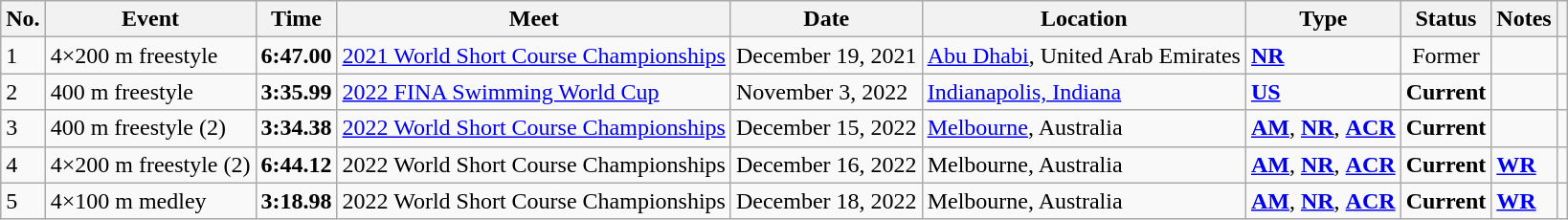<table class="wikitable sortable">
<tr>
<th>No.</th>
<th>Event</th>
<th>Time</th>
<th>Meet</th>
<th>Date</th>
<th>Location</th>
<th>Type</th>
<th>Status</th>
<th>Notes</th>
<th></th>
</tr>
<tr>
<td>1</td>
<td>4×200 m freestyle</td>
<td style="text-align:center;"><strong>6:47.00</strong></td>
<td><a href='#'>2021 World Short Course Championships</a></td>
<td>December 19, 2021</td>
<td><a href='#'>Abu Dhabi</a>, United Arab Emirates</td>
<td><strong><a href='#'>NR</a></strong></td>
<td style="text-align:center;">Former</td>
<td></td>
<td style="text-align:center;"></td>
</tr>
<tr>
<td>2</td>
<td>400 m freestyle</td>
<td style="text-align:center;"><strong>3:35.99</strong></td>
<td><a href='#'>2022 FINA Swimming World Cup</a></td>
<td>November 3, 2022</td>
<td><a href='#'>Indianapolis, Indiana</a></td>
<td><strong><a href='#'>US</a></strong></td>
<td style="text-align:center;"><strong>Current</strong></td>
<td></td>
<td style="text-align:center;"></td>
</tr>
<tr>
<td>3</td>
<td>400 m freestyle (2)</td>
<td style="text-align:center;"><strong>3:34.38</strong></td>
<td><a href='#'>2022 World Short Course Championships</a></td>
<td>December 15, 2022</td>
<td><a href='#'>Melbourne</a>, Australia</td>
<td><strong><a href='#'>AM</a></strong>, <strong><a href='#'>NR</a></strong>, <strong><a href='#'>ACR</a></strong></td>
<td style="text-align:center;"><strong>Current</strong></td>
<td></td>
<td style="text-align:center;"></td>
</tr>
<tr>
<td>4</td>
<td>4×200 m freestyle (2)</td>
<td style="text-align:center;"><strong>6:44.12</strong></td>
<td>2022 World Short Course Championships</td>
<td>December 16, 2022</td>
<td>Melbourne, Australia</td>
<td><strong><a href='#'>AM</a></strong>, <strong><a href='#'>NR</a></strong>, <strong><a href='#'>ACR</a></strong></td>
<td style="text-align:center;"><strong>Current</strong></td>
<td><strong><a href='#'>WR</a></strong></td>
<td style="text-align:center;"></td>
</tr>
<tr>
<td>5</td>
<td>4×100 m medley</td>
<td style="text-align:center;"><strong>3:18.98</strong></td>
<td>2022 World Short Course Championships</td>
<td>December 18, 2022</td>
<td>Melbourne, Australia</td>
<td><strong><a href='#'>AM</a></strong>, <strong><a href='#'>NR</a></strong>, <strong><a href='#'>ACR</a></strong></td>
<td style="text-align:center;"><strong>Current</strong></td>
<td><strong><a href='#'>WR</a></strong></td>
<td style="text-align:center;"></td>
</tr>
</table>
